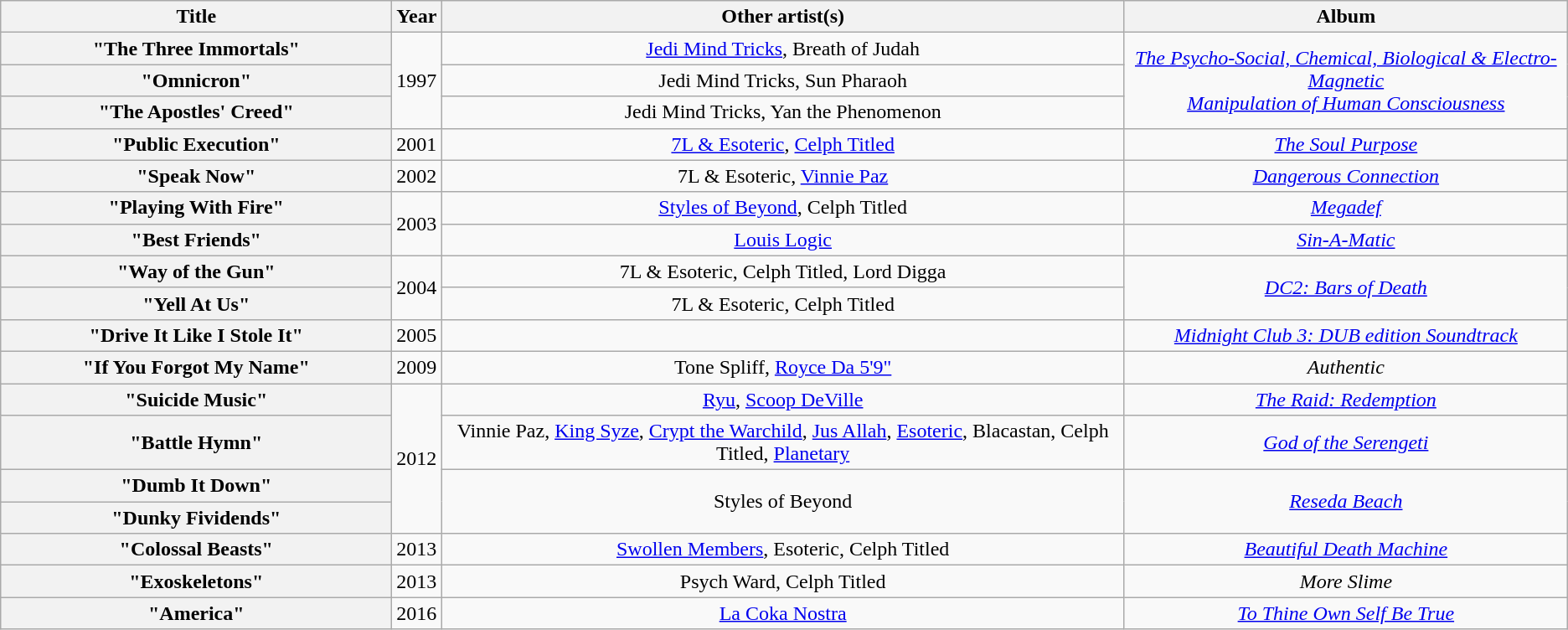<table class="wikitable plainrowheaders" style="text-align:center;">
<tr>
<th scope="col" style="width:19em;">Title</th>
<th scope="col">Year</th>
<th scope="col">Other artist(s)</th>
<th scope="col">Album</th>
</tr>
<tr>
<th scope="row">"The Three Immortals"</th>
<td rowspan="3">1997</td>
<td><a href='#'>Jedi Mind Tricks</a>, Breath of Judah</td>
<td rowspan="3"><em><a href='#'>The Psycho-Social, Chemical, Biological & Electro-Magnetic<br>Manipulation of Human Consciousness</a></em></td>
</tr>
<tr>
<th scope="row">"Omnicron"</th>
<td>Jedi Mind Tricks, Sun Pharaoh</td>
</tr>
<tr>
<th scope="row">"The Apostles' Creed"</th>
<td>Jedi Mind Tricks, Yan the Phenomenon</td>
</tr>
<tr>
<th scope="row">"Public Execution"</th>
<td>2001</td>
<td><a href='#'>7L & Esoteric</a>, <a href='#'>Celph Titled</a></td>
<td><em><a href='#'>The Soul Purpose</a></em></td>
</tr>
<tr>
<th scope="row">"Speak Now"</th>
<td>2002</td>
<td>7L & Esoteric, <a href='#'>Vinnie Paz</a></td>
<td><em><a href='#'>Dangerous Connection</a></em></td>
</tr>
<tr>
<th scope="row">"Playing With Fire"</th>
<td rowspan="2">2003</td>
<td><a href='#'>Styles of Beyond</a>, Celph Titled</td>
<td><em><a href='#'>Megadef</a></em></td>
</tr>
<tr>
<th scope="row">"Best Friends"</th>
<td><a href='#'>Louis Logic</a></td>
<td><em><a href='#'>Sin-A-Matic</a></em></td>
</tr>
<tr>
<th scope="row">"Way of the Gun"</th>
<td rowspan="2">2004</td>
<td>7L & Esoteric, Celph Titled, Lord Digga</td>
<td rowspan="2"><em><a href='#'>DC2: Bars of Death</a></em></td>
</tr>
<tr>
<th scope="row">"Yell At Us"</th>
<td>7L & Esoteric, Celph Titled</td>
</tr>
<tr>
<th scope="row">"Drive It Like I Stole It"</th>
<td>2005</td>
<td></td>
<td><em><a href='#'>Midnight Club 3: DUB edition Soundtrack</a></em></td>
</tr>
<tr>
<th scope="row">"If You Forgot My Name"</th>
<td>2009</td>
<td>Tone Spliff, <a href='#'>Royce Da 5'9"</a></td>
<td><em>Authentic</em></td>
</tr>
<tr>
<th scope="row">"Suicide Music"</th>
<td rowspan="4">2012</td>
<td><a href='#'>Ryu</a>, <a href='#'>Scoop DeVille</a></td>
<td><em><a href='#'>The Raid: Redemption</a></em></td>
</tr>
<tr>
<th scope="row">"Battle Hymn"</th>
<td>Vinnie Paz, <a href='#'>King Syze</a>, <a href='#'>Crypt the Warchild</a>, <a href='#'>Jus Allah</a>, <a href='#'>Esoteric</a>, Blacastan, Celph Titled, <a href='#'>Planetary</a></td>
<td><em><a href='#'>God of the Serengeti</a></em></td>
</tr>
<tr>
<th scope="row">"Dumb It Down"</th>
<td rowspan="2">Styles of Beyond</td>
<td rowspan="2"><em><a href='#'>Reseda Beach</a></em></td>
</tr>
<tr>
<th scope="row">"Dunky Fividends"</th>
</tr>
<tr>
<th scope="row">"Colossal Beasts"</th>
<td>2013</td>
<td><a href='#'>Swollen Members</a>, Esoteric, Celph Titled</td>
<td><em><a href='#'>Beautiful Death Machine</a></em></td>
</tr>
<tr>
<th scope="row">"Exoskeletons"</th>
<td>2013</td>
<td>Psych Ward, Celph Titled</td>
<td><em>More Slime</em></td>
</tr>
<tr>
<th scope="row">"America"</th>
<td>2016</td>
<td><a href='#'>La Coka Nostra</a></td>
<td><em><a href='#'>To Thine Own Self Be True</a></em></td>
</tr>
</table>
